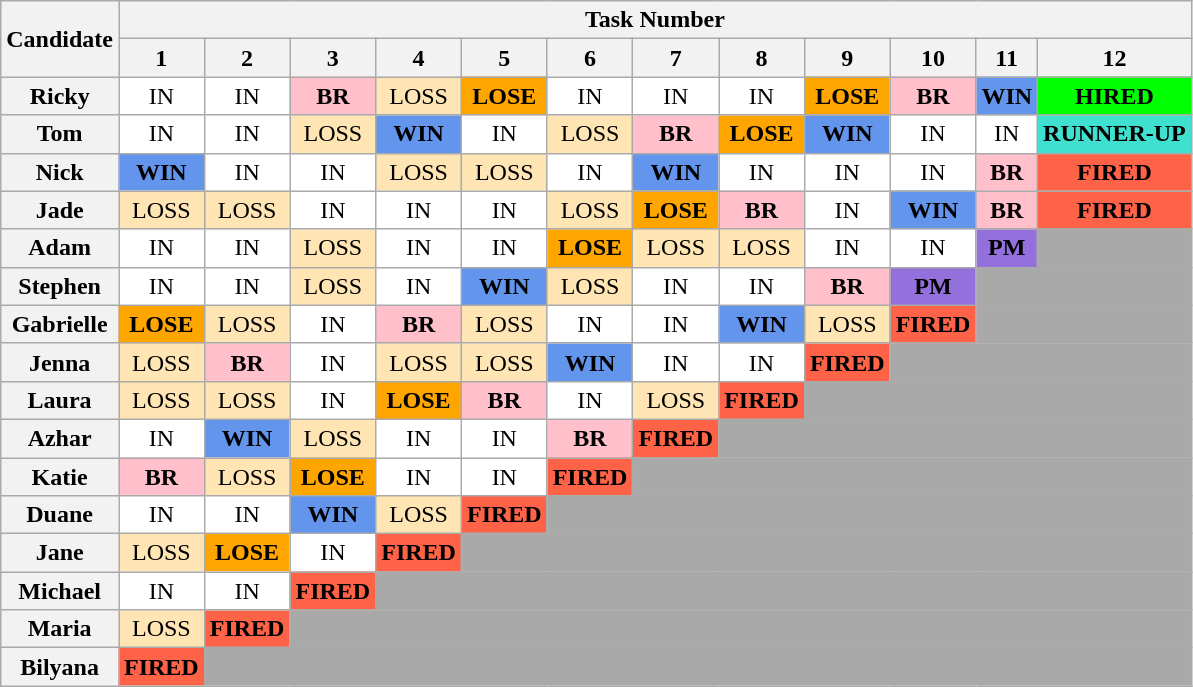<table class="wikitable" style="text-align:center">
<tr>
<th rowspan="2">Candidate</th>
<th colspan="13">Task Number</th>
</tr>
<tr>
<th>1</th>
<th>2</th>
<th>3</th>
<th>4</th>
<th>5</th>
<th>6</th>
<th>7</th>
<th>8</th>
<th>9</th>
<th>10</th>
<th>11</th>
<th>12</th>
</tr>
<tr>
<th>Ricky</th>
<td style="background:white;">IN</td>
<td style="background:white;">IN</td>
<td style="background:pink;"><strong>BR</strong></td>
<td style="background:#FFE5B4;">LOSS</td>
<td style="background:orange;"><strong>LOSE</strong></td>
<td style="background:white;">IN</td>
<td style="background:white;">IN</td>
<td style="background:white;">IN</td>
<td style="background:orange;"><strong>LOSE</strong></td>
<td style="background:pink;"><strong>BR</strong></td>
<td style="background:cornflowerblue;"><strong>WIN</strong></td>
<td style="background:lime;"><strong>HIRED</strong></td>
</tr>
<tr>
<th>Tom</th>
<td style="background:white;">IN</td>
<td style="background:white;">IN</td>
<td style="background:#FFE5B4;">LOSS</td>
<td style="background:cornflowerblue;"><strong>WIN</strong></td>
<td style="background:white;">IN</td>
<td style="background:#FFE5B4;">LOSS</td>
<td style="background:pink;"><strong>BR</strong></td>
<td style="background:orange;"><strong>LOSE</strong></td>
<td style="background:cornflowerblue;"><strong>WIN</strong></td>
<td style="background:white;">IN</td>
<td style="background:white;">IN</td>
<td style="background:turquoise;"><strong>RUNNER-UP</strong></td>
</tr>
<tr>
<th>Nick</th>
<td style="background:cornflowerblue;"><strong>WIN</strong></td>
<td style="background:white;">IN</td>
<td style="background:white;">IN</td>
<td style="background:#FFE5B4;">LOSS</td>
<td style="background:#FFE5B4;">LOSS</td>
<td style="background:white;">IN</td>
<td style="background:cornflowerblue;"><strong>WIN</strong></td>
<td style="background:white;">IN</td>
<td style="background:white;">IN</td>
<td style="background:white;">IN</td>
<td style="background:pink;"><strong>BR</strong></td>
<td style="background:tomato;"><strong>FIRED</strong></td>
</tr>
<tr>
<th>Jade</th>
<td style="background:#FFE5B4;">LOSS</td>
<td style="background:#FFE5B4;">LOSS</td>
<td style="background:white;">IN</td>
<td style="background:white;">IN</td>
<td style="background:white;">IN</td>
<td style="background:#FFE5B4;">LOSS</td>
<td style="background:orange;"><strong>LOSE</strong></td>
<td style="background:pink;"><strong>BR</strong></td>
<td style="background:white;">IN</td>
<td style="background:cornflowerblue;"><strong>WIN</strong></td>
<td style="background:pink;"><strong>BR</strong></td>
<td style="background:tomato;"><strong>FIRED</strong></td>
</tr>
<tr>
<th>Adam</th>
<td style="background:white;">IN</td>
<td style="background:white;">IN</td>
<td style="background:#FFE5B4;">LOSS</td>
<td style="background:white;">IN</td>
<td style="background:white;">IN</td>
<td style="background:orange;"><strong>LOSE</strong></td>
<td style="background:#FFE5B4;">LOSS</td>
<td style="background:#FFE5B4;">LOSS</td>
<td style="background:white;">IN</td>
<td style="background:white;">IN</td>
<td style="background:#9370DB;"><strong>PM</strong></td>
<td colspan="1" style="background:darkgrey;"></td>
</tr>
<tr>
<th>Stephen</th>
<td style="background:white;">IN</td>
<td style="background:white;">IN</td>
<td style="background:#FFE5B4;">LOSS</td>
<td style="background:white;">IN</td>
<td style="background:cornflowerblue;"><strong>WIN</strong></td>
<td style="background:#FFE5B4;">LOSS</td>
<td style="background:white;">IN</td>
<td style="background:white;">IN</td>
<td style="background:pink;"><strong>BR</strong></td>
<td style="background:#9370DB;"><strong>PM</strong></td>
<td colspan="2" style="background:darkgrey;"></td>
</tr>
<tr>
<th>Gabrielle</th>
<td style="background:orange;"><strong>LOSE</strong></td>
<td style="background:#FFE5B4;">LOSS</td>
<td style="background:white;">IN</td>
<td style="background:pink;"><strong>BR</strong></td>
<td style="background:#FFE5B4;">LOSS</td>
<td style="background:white;">IN</td>
<td style="background:white;">IN</td>
<td style="background:cornflowerblue;"><strong>WIN</strong></td>
<td style="background:#FFE5B4;">LOSS</td>
<td style="background:tomato;"><strong>FIRED</strong></td>
<td colspan="2" style="background:darkgrey;"></td>
</tr>
<tr>
<th>Jenna</th>
<td style="background:#FFE5B4;">LOSS</td>
<td style="background:pink;"><strong>BR</strong></td>
<td style="background:white;">IN</td>
<td style="background:#FFE5B4;">LOSS</td>
<td style="background:#FFE5B4;">LOSS</td>
<td style="background:cornflowerblue;"><strong>WIN</strong></td>
<td style="background:white;">IN</td>
<td style="background:white;">IN</td>
<td style="background:tomato;"><strong>FIRED</strong></td>
<td colspan="3" style="background:darkgrey;"></td>
</tr>
<tr>
<th>Laura</th>
<td style="background:#FFE5B4;">LOSS</td>
<td style="background:#FFE5B4;">LOSS</td>
<td style="background:white;">IN</td>
<td style="background:orange;"><strong>LOSE</strong></td>
<td style="background:pink;"><strong>BR</strong></td>
<td style="background:white;">IN</td>
<td style="background:#FFE5B4;">LOSS</td>
<td style="background:tomato;"><strong>FIRED</strong></td>
<td colspan="4" style="background:darkgrey;"></td>
</tr>
<tr>
<th>Azhar</th>
<td style="background:white;">IN</td>
<td style="background:cornflowerblue;"><strong>WIN</strong></td>
<td style="background:#FFE5B4;">LOSS</td>
<td style="background:white;">IN</td>
<td style="background:white;">IN</td>
<td style="background:pink;"><strong>BR</strong></td>
<td style="background:tomato;"><strong>FIRED</strong></td>
<td colspan="5" style="background:darkgrey;"></td>
</tr>
<tr>
<th>Katie</th>
<td style="background:pink;"><strong>BR</strong></td>
<td style="background:#FFE5B4;">LOSS</td>
<td style="background:orange;"><strong>LOSE</strong></td>
<td style="background:white;">IN</td>
<td style="background:white;">IN</td>
<td style="background:tomato;"><strong>FIRED</strong></td>
<td colspan="6" style="background:darkgrey;"></td>
</tr>
<tr>
<th>Duane</th>
<td style="background:white;">IN</td>
<td style="background:white;">IN</td>
<td style="background:cornflowerblue;"><strong>WIN</strong></td>
<td style="background:#FFE5B4;">LOSS</td>
<td style="background:tomato;"><strong>FIRED</strong></td>
<td colspan="7" style="background:darkgrey;"></td>
</tr>
<tr>
<th>Jane</th>
<td style="background:#FFE5B4;">LOSS</td>
<td style="background:orange;"><strong>LOSE</strong></td>
<td style="background:white;">IN</td>
<td style="background:tomato;"><strong>FIRED</strong></td>
<td colspan="8" style="background:darkgrey;"></td>
</tr>
<tr>
<th>Michael</th>
<td style="background:white;">IN</td>
<td style="background:white;">IN</td>
<td style="background:tomato;"><strong>FIRED</strong></td>
<td colspan="9" style="background:darkgrey;"></td>
</tr>
<tr>
<th>Maria</th>
<td style="background:#FFE5B4;">LOSS</td>
<td style="background:tomato;"><strong>FIRED</strong></td>
<td colspan="10" style="background:darkgrey;"></td>
</tr>
<tr>
<th>Bilyana</th>
<td style="background:tomato;"><strong>FIRED</strong></td>
<td colspan="11" style="background:darkgrey;"></td>
</tr>
</table>
